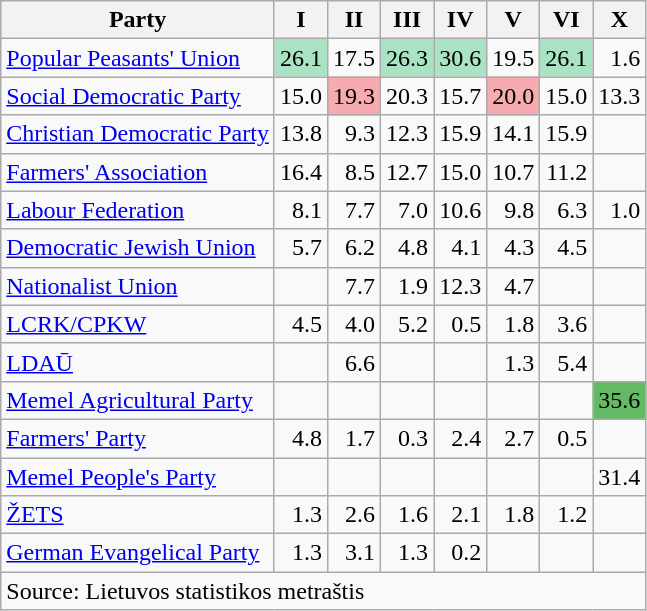<table class="wikitable sortable" style=text-align:right>
<tr>
<th>Party</th>
<th>I</th>
<th>II</th>
<th>III</th>
<th>IV</th>
<th>V</th>
<th>VI</th>
<th>X</th>
</tr>
<tr>
<td align=left><a href='#'>Popular Peasants' Union</a></td>
<td style="background:#AAE2C4">26.1</td>
<td>17.5</td>
<td style="background:#AAE2C4">26.3</td>
<td style="background:#AAE2C4">30.6</td>
<td>19.5</td>
<td style="background:#AAE2C4">26.1</td>
<td>1.6</td>
</tr>
<tr>
<td align=left><a href='#'>Social Democratic Party</a></td>
<td>15.0</td>
<td style="background:#F5ABB0">19.3</td>
<td>20.3</td>
<td>15.7</td>
<td style="background:#F5ABB0">20.0</td>
<td>15.0</td>
<td>13.3</td>
</tr>
<tr>
<td align=left><a href='#'>Christian Democratic Party</a></td>
<td>13.8</td>
<td>9.3</td>
<td>12.3</td>
<td>15.9</td>
<td>14.1</td>
<td>15.9</td>
<td></td>
</tr>
<tr>
<td align=left><a href='#'>Farmers' Association</a></td>
<td>16.4</td>
<td>8.5</td>
<td>12.7</td>
<td>15.0</td>
<td>10.7</td>
<td>11.2</td>
<td></td>
</tr>
<tr>
<td align=left><a href='#'>Labour Federation</a></td>
<td>8.1</td>
<td>7.7</td>
<td>7.0</td>
<td>10.6</td>
<td>9.8</td>
<td>6.3</td>
<td>1.0</td>
</tr>
<tr>
<td align=left><a href='#'>Democratic Jewish Union</a></td>
<td>5.7</td>
<td>6.2</td>
<td>4.8</td>
<td>4.1</td>
<td>4.3</td>
<td>4.5</td>
<td></td>
</tr>
<tr>
<td align=left><a href='#'>Nationalist Union</a></td>
<td></td>
<td>7.7</td>
<td>1.9</td>
<td>12.3</td>
<td>4.7</td>
<td></td>
<td></td>
</tr>
<tr>
<td align=left><a href='#'>LCRK/CPKW</a></td>
<td>4.5</td>
<td>4.0</td>
<td>5.2</td>
<td>0.5</td>
<td>1.8</td>
<td>3.6</td>
<td></td>
</tr>
<tr>
<td align=left><a href='#'>LDAŪ</a></td>
<td></td>
<td>6.6</td>
<td></td>
<td></td>
<td>1.3</td>
<td>5.4</td>
<td></td>
</tr>
<tr>
<td align=left><a href='#'>Memel Agricultural Party</a></td>
<td></td>
<td></td>
<td></td>
<td></td>
<td></td>
<td></td>
<td style="background:#64ba64">35.6</td>
</tr>
<tr>
<td align=left><a href='#'>Farmers' Party</a></td>
<td>4.8</td>
<td>1.7</td>
<td>0.3</td>
<td>2.4</td>
<td>2.7</td>
<td>0.5</td>
<td></td>
</tr>
<tr>
<td align=left><a href='#'>Memel People's Party</a></td>
<td></td>
<td></td>
<td></td>
<td></td>
<td></td>
<td></td>
<td>31.4</td>
</tr>
<tr>
<td align=left><a href='#'>ŽETS</a></td>
<td>1.3</td>
<td>2.6</td>
<td>1.6</td>
<td>2.1</td>
<td>1.8</td>
<td>1.2</td>
<td></td>
</tr>
<tr>
<td align=left><a href='#'>German Evangelical Party</a></td>
<td>1.3</td>
<td>3.1</td>
<td>1.3</td>
<td>0.2</td>
<td></td>
<td></td>
<td></td>
</tr>
<tr class=sortbottom>
<td align=left colspan=9>Source: Lietuvos statistikos metraštis</td>
</tr>
</table>
